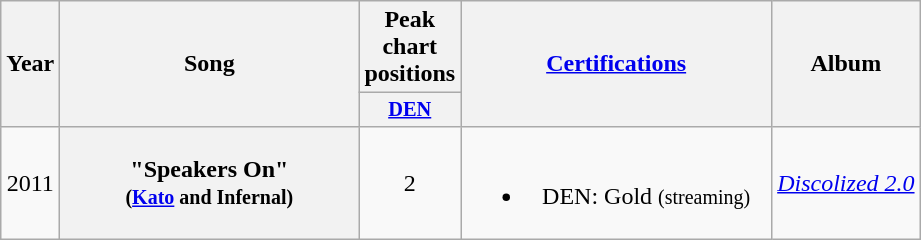<table class="wikitable plainrowheaders" style="text-align:center;" border="1">
<tr>
<th scope="col" rowspan="2">Year</th>
<th scope="col" rowspan="2" style="width:12em;">Song</th>
<th scope="col" colspan="1">Peak chart positions</th>
<th scope="col" rowspan="2" style="width:12.5em;"><a href='#'>Certifications</a></th>
<th scope="col" rowspan="2">Album</th>
</tr>
<tr>
<th scope="col" style="width:3em;font-size:85%;"><a href='#'>DEN</a><br></th>
</tr>
<tr>
<td>2011</td>
<th scope="row">"Speakers On"<br><small>(<a href='#'>Kato</a> and Infernal)</small></th>
<td>2</td>
<td><br><ul><li>DEN: Gold <small>(streaming)</small></li></ul></td>
<td><em><a href='#'>Discolized 2.0</a></em></td>
</tr>
</table>
